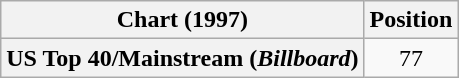<table class="wikitable plainrowheaders" style="text-align:center">
<tr>
<th>Chart (1997)</th>
<th>Position</th>
</tr>
<tr>
<th scope="row">US Top 40/Mainstream (<em>Billboard</em>)</th>
<td>77</td>
</tr>
</table>
